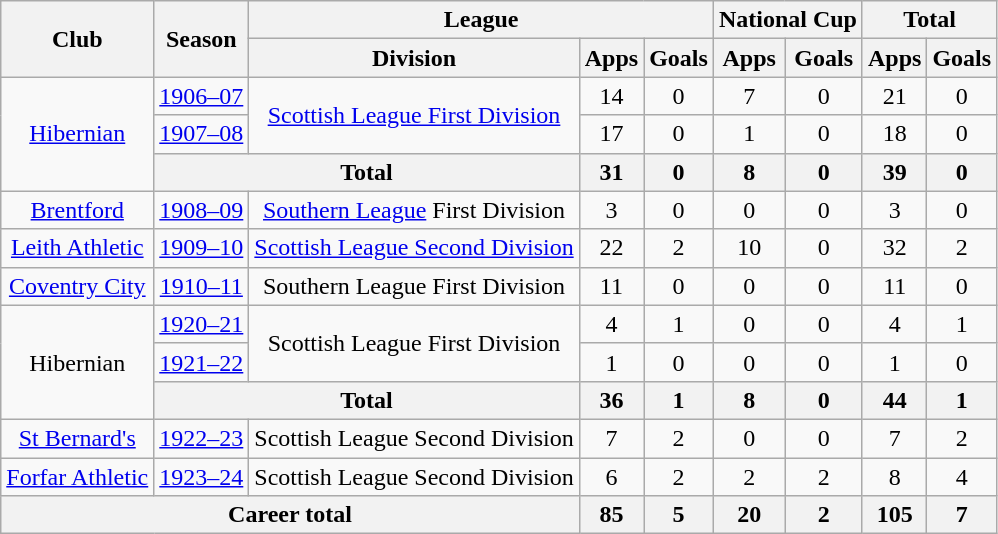<table class="wikitable" style="text-align: center;">
<tr>
<th rowspan="2">Club</th>
<th rowspan="2">Season</th>
<th colspan="3">League</th>
<th colspan="2">National Cup</th>
<th colspan="2">Total</th>
</tr>
<tr>
<th>Division</th>
<th>Apps</th>
<th>Goals</th>
<th>Apps</th>
<th>Goals</th>
<th>Apps</th>
<th>Goals</th>
</tr>
<tr>
<td rowspan="3"><a href='#'>Hibernian</a></td>
<td><a href='#'>1906–07</a></td>
<td rowspan="2"><a href='#'>Scottish League First Division</a></td>
<td>14</td>
<td>0</td>
<td>7</td>
<td>0</td>
<td>21</td>
<td>0</td>
</tr>
<tr>
<td><a href='#'>1907–08</a></td>
<td>17</td>
<td>0</td>
<td>1</td>
<td>0</td>
<td>18</td>
<td>0</td>
</tr>
<tr>
<th colspan="2">Total</th>
<th>31</th>
<th>0</th>
<th>8</th>
<th>0</th>
<th>39</th>
<th>0</th>
</tr>
<tr>
<td><a href='#'>Brentford</a></td>
<td><a href='#'>1908–09</a></td>
<td><a href='#'>Southern League</a> First Division</td>
<td>3</td>
<td>0</td>
<td>0</td>
<td>0</td>
<td>3</td>
<td>0</td>
</tr>
<tr>
<td><a href='#'>Leith Athletic</a></td>
<td><a href='#'>1909–10</a></td>
<td><a href='#'>Scottish League Second Division</a></td>
<td>22</td>
<td>2</td>
<td>10</td>
<td>0</td>
<td>32</td>
<td>2</td>
</tr>
<tr>
<td><a href='#'>Coventry City</a></td>
<td><a href='#'>1910–11</a></td>
<td>Southern League First Division</td>
<td>11</td>
<td>0</td>
<td>0</td>
<td>0</td>
<td>11</td>
<td>0</td>
</tr>
<tr>
<td rowspan="3">Hibernian</td>
<td><a href='#'>1920–21</a></td>
<td rowspan="2">Scottish League First Division</td>
<td>4</td>
<td>1</td>
<td>0</td>
<td>0</td>
<td>4</td>
<td>1</td>
</tr>
<tr>
<td><a href='#'>1921–22</a></td>
<td>1</td>
<td>0</td>
<td>0</td>
<td>0</td>
<td>1</td>
<td>0</td>
</tr>
<tr>
<th colspan="2">Total</th>
<th>36</th>
<th>1</th>
<th>8</th>
<th>0</th>
<th>44</th>
<th>1</th>
</tr>
<tr>
<td><a href='#'>St Bernard's</a></td>
<td><a href='#'>1922–23</a></td>
<td>Scottish League Second Division</td>
<td>7</td>
<td>2</td>
<td>0</td>
<td>0</td>
<td>7</td>
<td>2</td>
</tr>
<tr>
<td><a href='#'>Forfar Athletic</a></td>
<td><a href='#'>1923–24</a></td>
<td>Scottish League Second Division</td>
<td>6</td>
<td>2</td>
<td>2</td>
<td>2</td>
<td>8</td>
<td>4</td>
</tr>
<tr>
<th colspan="3">Career total</th>
<th>85</th>
<th>5</th>
<th>20</th>
<th>2</th>
<th>105</th>
<th>7</th>
</tr>
</table>
